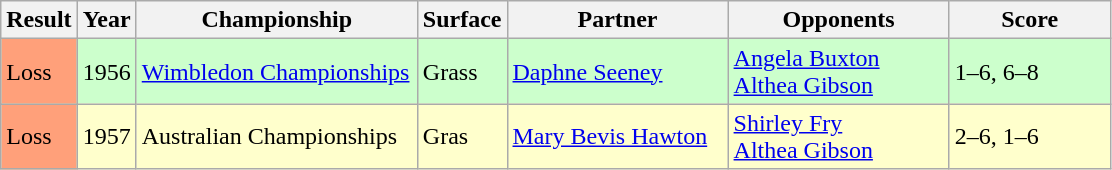<table class="sortable wikitable">
<tr>
<th style="width:40px">Result</th>
<th style="width:30px">Year</th>
<th style="width:180px">Championship</th>
<th style="width:50px">Surface</th>
<th style="width:140px">Partner</th>
<th style="width:140px">Opponents</th>
<th style="width:100px" class="unsortable">Score</th>
</tr>
<tr style="background:#cfc;">
<td style="background:#ffa07a;">Loss</td>
<td>1956</td>
<td><a href='#'>Wimbledon Championships</a></td>
<td>Grass</td>
<td> <a href='#'>Daphne Seeney</a></td>
<td> <a href='#'>Angela Buxton</a><br>  <a href='#'>Althea Gibson</a></td>
<td>1–6, 6–8</td>
</tr>
<tr style="background:#ffc;">
<td style="background:#ffa07a;">Loss</td>
<td>1957</td>
<td>Australian Championships</td>
<td>Gras</td>
<td> <a href='#'>Mary Bevis Hawton</a></td>
<td> <a href='#'>Shirley Fry</a> <br>  <a href='#'>Althea Gibson</a></td>
<td>2–6, 1–6</td>
</tr>
</table>
